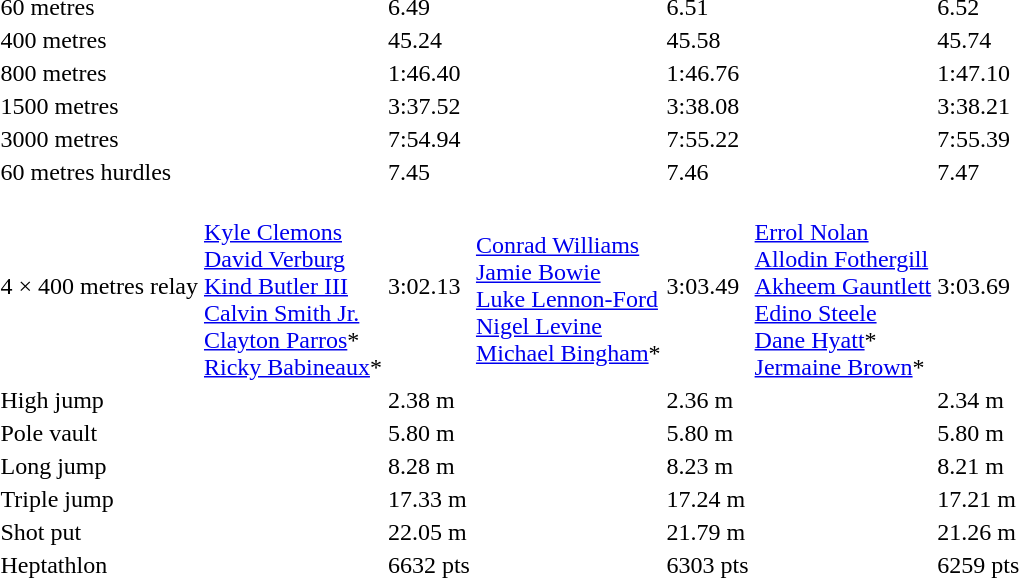<table>
<tr>
<td>60 metres<br></td>
<td></td>
<td>6.49 </td>
<td></td>
<td>6.51</td>
<td></td>
<td>6.52</td>
</tr>
<tr>
<td>400 metres<br></td>
<td></td>
<td>45.24 </td>
<td></td>
<td>45.58 </td>
<td></td>
<td>45.74</td>
</tr>
<tr>
<td>800 metres<br></td>
<td></td>
<td>1:46.40</td>
<td></td>
<td>1:46.76</td>
<td></td>
<td>1:47.10</td>
</tr>
<tr>
<td>1500 metres<br></td>
<td></td>
<td>3:37.52</td>
<td></td>
<td>3:38.08</td>
<td></td>
<td>3:38.21</td>
</tr>
<tr>
<td>3000 metres<br></td>
<td></td>
<td>7:54.94</td>
<td></td>
<td>7:55.22</td>
<td></td>
<td>7:55.39</td>
</tr>
<tr>
<td>60 metres hurdles<br></td>
<td></td>
<td>7.45 </td>
<td></td>
<td>7.46</td>
<td></td>
<td>7.47 </td>
</tr>
<tr>
<td>4 × 400 metres relay<br></td>
<td><em></em><br><a href='#'>Kyle Clemons</a><br><a href='#'>David Verburg</a><br><a href='#'>Kind Butler III</a><br><a href='#'>Calvin Smith Jr.</a><br><a href='#'>Clayton Parros</a>*<br><a href='#'>Ricky Babineaux</a>*</td>
<td>3:02.13 </td>
<td><em></em><br><a href='#'>Conrad Williams</a><br> <a href='#'>Jamie Bowie</a><br> <a href='#'>Luke Lennon-Ford</a><br> <a href='#'>Nigel Levine</a><br><a href='#'>Michael Bingham</a>*</td>
<td>3:03.49</td>
<td><em></em><br><a href='#'>Errol Nolan</a><br> <a href='#'>Allodin Fothergill</a><br> <a href='#'>Akheem Gauntlett</a><br> <a href='#'>Edino Steele</a><br><a href='#'>Dane Hyatt</a>*<br><a href='#'>Jermaine Brown</a>*</td>
<td>3:03.69 </td>
</tr>
<tr>
<td>High jump<br></td>
<td></td>
<td>2.38 m </td>
<td></td>
<td>2.36 m </td>
<td></td>
<td>2.34 m </td>
</tr>
<tr>
<td>Pole vault<br></td>
<td></td>
<td>5.80 m </td>
<td></td>
<td>5.80 m</td>
<td></td>
<td>5.80 m </td>
</tr>
<tr>
<td>Long jump<br></td>
<td></td>
<td>8.28 m </td>
<td></td>
<td>8.23 m </td>
<td></td>
<td>8.21 m </td>
</tr>
<tr>
<td>Triple jump<br></td>
<td></td>
<td>17.33 m </td>
<td></td>
<td>17.24 m</td>
<td></td>
<td>17.21 m</td>
</tr>
<tr>
<td>Shot put<br></td>
<td></td>
<td>22.05 m</td>
<td></td>
<td>21.79 m </td>
<td></td>
<td>21.26 m </td>
</tr>
<tr>
<td>Heptathlon<br></td>
<td></td>
<td>6632 pts </td>
<td></td>
<td>6303 pts </td>
<td></td>
<td>6259 pts </td>
</tr>
</table>
